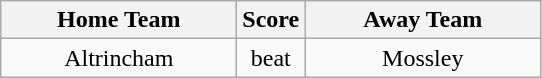<table class="wikitable" style="text-align:center">
<tr>
<th width=150>Home Team</th>
<th width=20>Score</th>
<th width=150>Away Team</th>
</tr>
<tr>
<td>Altrincham</td>
<td>beat</td>
<td>Mossley</td>
</tr>
</table>
